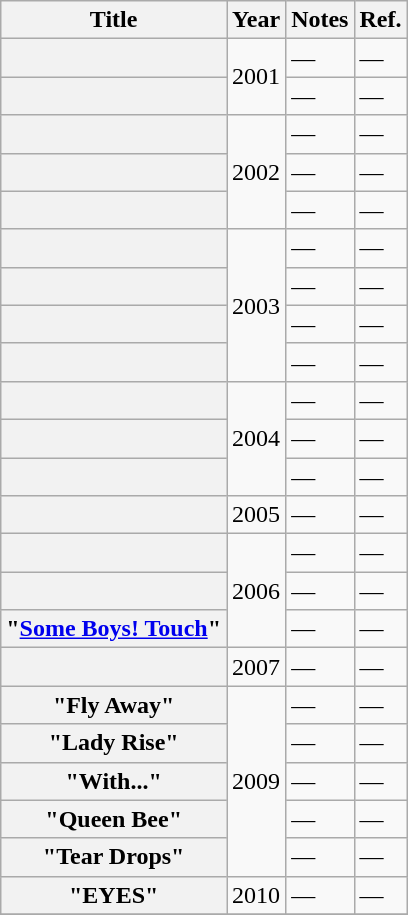<table class="wikitable plainrowheaders">
<tr>
<th>Title</th>
<th>Year</th>
<th>Notes</th>
<th>Ref.</th>
</tr>
<tr>
<th scope="row"></th>
<td rowspan="2">2001</td>
<td>—</td>
<td>—</td>
</tr>
<tr>
<th scope="row"></th>
<td>—</td>
<td>—</td>
</tr>
<tr>
<th scope="row"></th>
<td rowspan="3">2002</td>
<td>—</td>
<td>—</td>
</tr>
<tr>
<th scope="row"></th>
<td>—</td>
<td>—</td>
</tr>
<tr>
<th scope="row"></th>
<td>—</td>
<td>—</td>
</tr>
<tr>
<th scope="row"></th>
<td rowspan="4">2003</td>
<td>—</td>
<td>—</td>
</tr>
<tr>
<th scope="row"></th>
<td>—</td>
<td>—</td>
</tr>
<tr>
<th scope="row"></th>
<td>—</td>
<td>—</td>
</tr>
<tr>
<th scope="row"></th>
<td>—</td>
<td>—</td>
</tr>
<tr>
<th scope="row"></th>
<td rowspan="3">2004</td>
<td>—</td>
<td>—</td>
</tr>
<tr>
<th scope="row"></th>
<td>—</td>
<td>—</td>
</tr>
<tr>
<th scope="row"></th>
<td>—</td>
<td>—</td>
</tr>
<tr>
<th scope="row"></th>
<td>2005</td>
<td>—</td>
<td>—</td>
</tr>
<tr>
<th scope="row"></th>
<td rowspan="3">2006</td>
<td>—</td>
<td>—</td>
</tr>
<tr>
<th scope="row"></th>
<td>—</td>
<td>—</td>
</tr>
<tr>
<th scope="row">"<a href='#'>Some Boys! Touch</a>"</th>
<td>—</td>
<td>—</td>
</tr>
<tr>
<th scope="row"></th>
<td>2007</td>
<td>—</td>
<td>—</td>
</tr>
<tr>
<th scope="row">"Fly Away"<br></th>
<td rowspan="5">2009</td>
<td>—</td>
<td>—</td>
</tr>
<tr>
<th scope="row">"Lady Rise"<br></th>
<td>—</td>
<td>—</td>
</tr>
<tr>
<th scope="row">"With..."<br></th>
<td>—</td>
<td>—</td>
</tr>
<tr>
<th scope="row">"Queen Bee" <br></th>
<td>—</td>
<td>—</td>
</tr>
<tr>
<th scope="row">"Tear Drops" <br></th>
<td>—</td>
<td>—</td>
</tr>
<tr>
<th scope="row">"EYES" <br></th>
<td>2010</td>
<td>—</td>
<td>—</td>
</tr>
<tr>
</tr>
</table>
